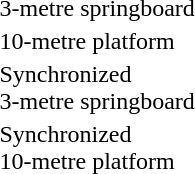<table>
<tr>
<td>3-metre springboard <br></td>
<td><strong></strong></td>
<td></td>
<td></td>
</tr>
<tr>
<td>10-metre platform <br></td>
<td><strong></strong></td>
<td></td>
<td></td>
</tr>
<tr>
<td>Synchronized<br>3-metre springboard <br></td>
<td><strong><br></strong></td>
<td><br></td>
<td><br></td>
</tr>
<tr>
<td>Synchronized<br>10-metre platform <br></td>
<td><strong><br></strong></td>
<td><br></td>
<td><br></td>
</tr>
</table>
